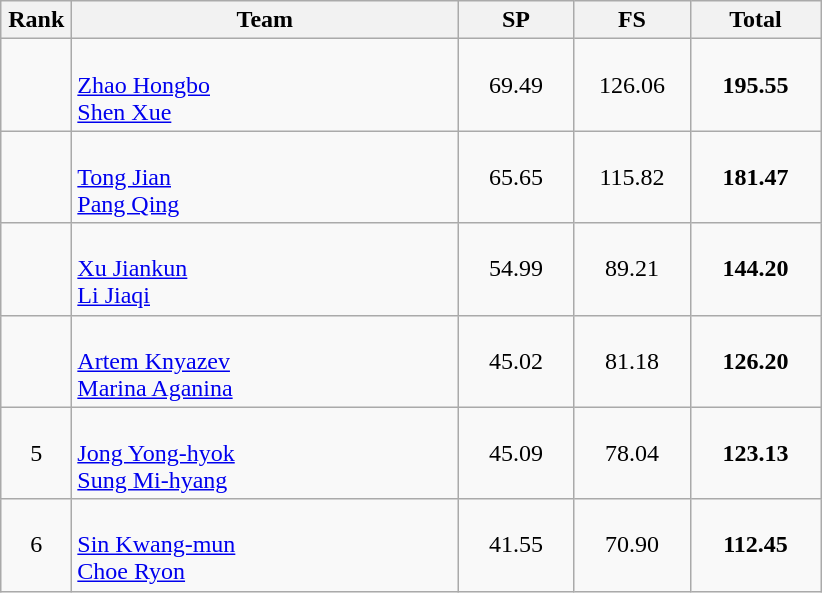<table class=wikitable style="text-align:center">
<tr>
<th width=40>Rank</th>
<th width=250>Team</th>
<th width=70>SP</th>
<th width=70>FS</th>
<th width=80>Total</th>
</tr>
<tr>
<td></td>
<td align=left><br><a href='#'>Zhao Hongbo</a><br><a href='#'>Shen Xue</a></td>
<td>69.49</td>
<td>126.06</td>
<td><strong>195.55</strong></td>
</tr>
<tr>
<td></td>
<td align=left><br><a href='#'>Tong Jian</a><br><a href='#'>Pang Qing</a></td>
<td>65.65</td>
<td>115.82</td>
<td><strong>181.47</strong></td>
</tr>
<tr>
<td></td>
<td align=left><br><a href='#'>Xu Jiankun</a><br><a href='#'>Li Jiaqi</a></td>
<td>54.99</td>
<td>89.21</td>
<td><strong>144.20</strong></td>
</tr>
<tr>
<td></td>
<td align=left><br><a href='#'>Artem Knyazev</a><br><a href='#'>Marina Aganina</a></td>
<td>45.02</td>
<td>81.18</td>
<td><strong>126.20</strong></td>
</tr>
<tr>
<td>5</td>
<td align=left><br><a href='#'>Jong Yong-hyok</a><br><a href='#'>Sung Mi-hyang</a></td>
<td>45.09</td>
<td>78.04</td>
<td><strong>123.13</strong></td>
</tr>
<tr>
<td>6</td>
<td align=left><br><a href='#'>Sin Kwang-mun</a><br><a href='#'>Choe Ryon</a></td>
<td>41.55</td>
<td>70.90</td>
<td><strong>112.45</strong></td>
</tr>
</table>
